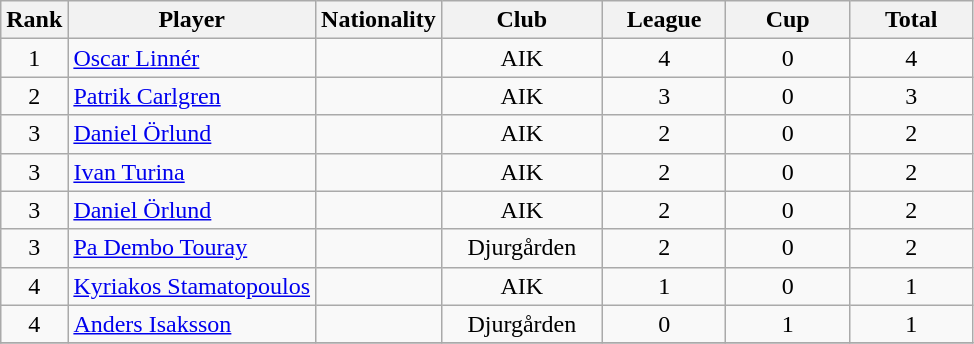<table class="wikitable sortable" style="text-align:center;margin-left:1em">
<tr>
<th>Rank</th>
<th>Player</th>
<th>Nationality</th>
<th style="width:100px;">Club</th>
<th width=75>League</th>
<th width=75>Cup</th>
<th width=75>Total</th>
</tr>
<tr>
<td>1</td>
<td style="text-align:left;"><a href='#'>Oscar Linnér</a></td>
<td style="text-align:left;"></td>
<td>AIK</td>
<td>4</td>
<td>0</td>
<td>4</td>
</tr>
<tr>
<td>2</td>
<td style="text-align:left;"><a href='#'>Patrik Carlgren</a></td>
<td style="text-align:left;"></td>
<td>AIK</td>
<td>3</td>
<td>0</td>
<td>3</td>
</tr>
<tr>
<td>3</td>
<td style="text-align:left;"><a href='#'>Daniel Örlund</a></td>
<td style="text-align:left;"></td>
<td>AIK</td>
<td>2</td>
<td>0</td>
<td>2</td>
</tr>
<tr>
<td>3</td>
<td style="text-align:left;"><a href='#'>Ivan Turina</a></td>
<td style="text-align:left;"></td>
<td>AIK</td>
<td>2</td>
<td>0</td>
<td>2</td>
</tr>
<tr>
<td>3</td>
<td style="text-align:left;"><a href='#'>Daniel Örlund</a></td>
<td style="text-align:left;"></td>
<td>AIK</td>
<td>2</td>
<td>0</td>
<td>2</td>
</tr>
<tr>
<td>3</td>
<td style="text-align:left;"><a href='#'>Pa Dembo Touray</a></td>
<td style="text-align:left;"></td>
<td>Djurgården</td>
<td>2</td>
<td>0</td>
<td>2</td>
</tr>
<tr>
<td>4</td>
<td style="text-align:left;"><a href='#'>Kyriakos Stamatopoulos</a></td>
<td style="text-align:left;"></td>
<td>AIK</td>
<td>1</td>
<td>0</td>
<td>1</td>
</tr>
<tr>
<td>4</td>
<td style="text-align:left;"><a href='#'>Anders Isaksson</a></td>
<td style="text-align:left;"></td>
<td>Djurgården</td>
<td>0</td>
<td>1</td>
<td>1</td>
</tr>
<tr>
</tr>
</table>
